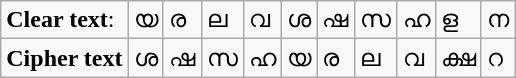<table class="wikitable">
<tr>
<td><strong>Clear text</strong>:</td>
<td>യ</td>
<td>ര</td>
<td>ല</td>
<td>വ</td>
<td>ശ</td>
<td>ഷ</td>
<td>സ</td>
<td>ഹ</td>
<td>ള</td>
<td>ന</td>
</tr>
<tr>
<td><strong>Cipher text</strong></td>
<td>ശ</td>
<td>ഷ</td>
<td>സ</td>
<td>ഹ</td>
<td>യ</td>
<td>ര</td>
<td>ല</td>
<td>വ</td>
<td>ക്ഷ</td>
<td>റ</td>
</tr>
</table>
